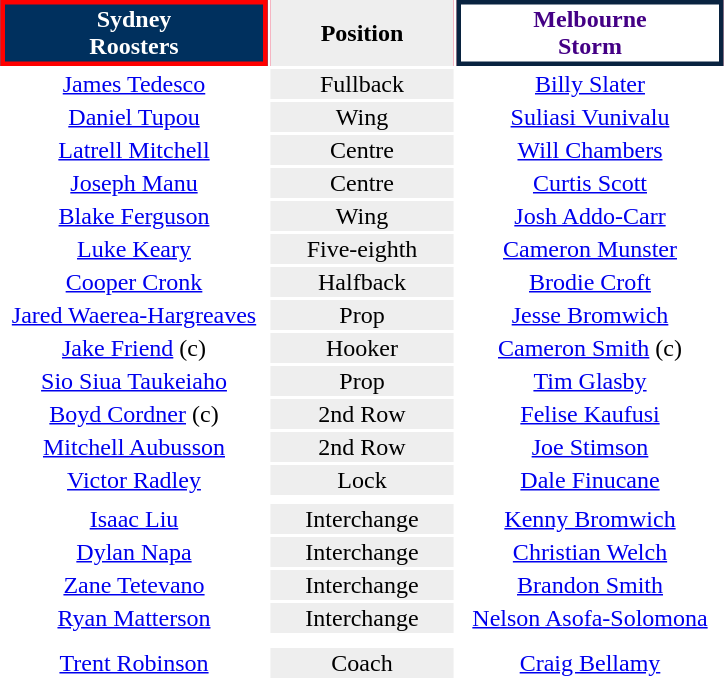<table style="margin: 1em auto 1em auto">
<tr style="background:#f03;">
</tr>
<tr style="background:#f03;">
<th align="centre" style="width:170px; border:3px solid red; background:#00305E; color:white">Sydney<br>Roosters</th>
<th style="width:120px; text-align:center; background:#eee; color:black;">Position</th>
<th align="centre" style="width:170px; border:3px solid #092340; background:white; color:#440085">Melbourne<br>Storm</th>
</tr>
<tr style="text-align:center;">
<td><a href='#'>James Tedesco</a></td>
<td style="text-align:center; background:#eee;">Fullback</td>
<td><a href='#'>Billy Slater</a></td>
</tr>
<tr style="text-align:center;">
<td><a href='#'>Daniel Tupou</a></td>
<td style="background:#eee;">Wing</td>
<td><a href='#'>Suliasi Vunivalu</a></td>
</tr>
<tr style="text-align:center;">
<td><a href='#'>Latrell Mitchell</a></td>
<td style="text-align:center; background:#eee;">Centre</td>
<td><a href='#'>Will Chambers</a></td>
</tr>
<tr style="text-align:center;">
<td><a href='#'>Joseph Manu</a></td>
<td style="background:#eee;">Centre</td>
<td><a href='#'>Curtis Scott</a></td>
</tr>
<tr style="text-align:center;">
<td><a href='#'>Blake Ferguson</a></td>
<td style="text-align:center; background:#eee;">Wing</td>
<td><a href='#'>Josh Addo-Carr</a></td>
</tr>
<tr style="text-align:center;">
<td><a href='#'>Luke Keary</a></td>
<td style="background:#eee;">Five-eighth</td>
<td><a href='#'>Cameron Munster</a></td>
</tr>
<tr style="text-align:center;">
<td><a href='#'>Cooper Cronk</a></td>
<td style="background:#eee;">Halfback</td>
<td><a href='#'>Brodie Croft</a></td>
</tr>
<tr style="text-align:center;">
<td><a href='#'>Jared Waerea-Hargreaves</a></td>
<td style="background:#eee;">Prop</td>
<td><a href='#'>Jesse Bromwich</a></td>
</tr>
<tr style="text-align:center;">
<td><a href='#'>Jake Friend</a> (c)</td>
<td style="background:#eee;">Hooker</td>
<td><a href='#'>Cameron Smith</a> (c)</td>
</tr>
<tr style="text-align:center;">
<td><a href='#'>Sio Siua Taukeiaho</a></td>
<td style="background:#eee;">Prop</td>
<td><a href='#'>Tim Glasby</a></td>
</tr>
<tr style="text-align:center;">
<td><a href='#'>Boyd Cordner</a> (c)</td>
<td style="background:#eee;">2nd Row</td>
<td><a href='#'>Felise Kaufusi</a></td>
</tr>
<tr style="text-align:center;">
<td><a href='#'>Mitchell Aubusson</a></td>
<td style="background:#eee;">2nd Row</td>
<td><a href='#'>Joe Stimson</a></td>
</tr>
<tr style="text-align:center;">
<td><a href='#'>Victor Radley</a></td>
<td style="background:#eee;">Lock</td>
<td><a href='#'>Dale Finucane</a></td>
</tr>
<tr>
<td></td>
<td></td>
</tr>
<tr style="text-align:center;">
<td><a href='#'>Isaac Liu</a></td>
<td style="background:#eee;">Interchange</td>
<td><a href='#'>Kenny Bromwich</a></td>
</tr>
<tr style="text-align:center;">
<td><a href='#'>Dylan Napa</a></td>
<td style="background:#eee;">Interchange</td>
<td><a href='#'>Christian Welch</a></td>
</tr>
<tr style="text-align:center;">
<td><a href='#'>Zane Tetevano</a></td>
<td style="background:#eee;">Interchange</td>
<td><a href='#'>Brandon Smith</a></td>
</tr>
<tr style="text-align:center;">
<td><a href='#'>Ryan Matterson</a></td>
<td style="background:#eee;">Interchange</td>
<td><a href='#'>Nelson Asofa-Solomona</a></td>
</tr>
<tr>
<td></td>
</tr>
<tr>
<td></td>
</tr>
<tr style="text-align:center;">
<td><a href='#'>Trent Robinson</a></td>
<td style="background:#eee;">Coach</td>
<td><a href='#'>Craig Bellamy</a></td>
</tr>
</table>
